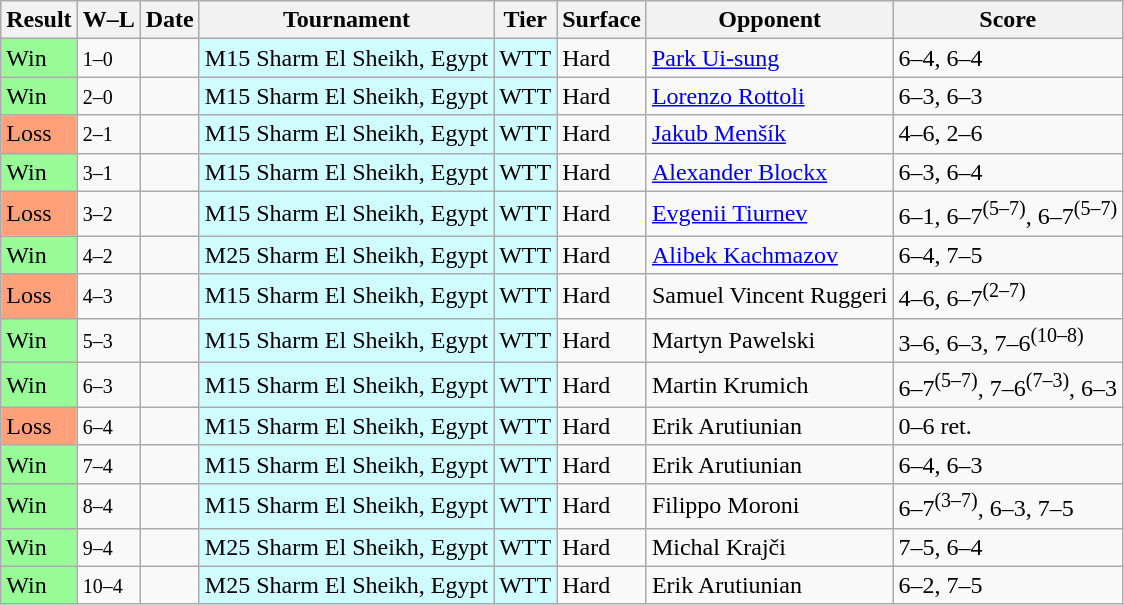<table class="sortable wikitable nowrap">
<tr>
<th>Result</th>
<th class="unsortable">W–L</th>
<th>Date</th>
<th>Tournament</th>
<th>Tier</th>
<th>Surface</th>
<th>Opponent</th>
<th class="unsortable">Score</th>
</tr>
<tr>
<td bgcolor=98fb98>Win</td>
<td><small>1–0</small></td>
<td></td>
<td style="background:#cffcff;">M15 Sharm El Sheikh, Egypt</td>
<td style="background:#cffcff;">WTT</td>
<td>Hard</td>
<td> <a href='#'>Park Ui-sung</a></td>
<td>6–4, 6–4</td>
</tr>
<tr>
<td bgcolor=98fb98>Win</td>
<td><small>2–0</small></td>
<td></td>
<td style="background:#cffcff;">M15 Sharm El Sheikh, Egypt</td>
<td style="background:#cffcff;">WTT</td>
<td>Hard</td>
<td> <a href='#'>Lorenzo Rottoli</a></td>
<td>6–3, 6–3</td>
</tr>
<tr>
<td bgcolor=ffa07a>Loss</td>
<td><small>2–1</small></td>
<td></td>
<td style="background:#cffcff;">M15 Sharm El Sheikh, Egypt</td>
<td style="background:#cffcff;">WTT</td>
<td>Hard</td>
<td> <a href='#'>Jakub Menšík</a></td>
<td>4–6, 2–6</td>
</tr>
<tr>
<td bgcolor=98fb98>Win</td>
<td><small>3–1</small></td>
<td></td>
<td style="background:#cffcff;">M15 Sharm El Sheikh, Egypt</td>
<td style="background:#cffcff;">WTT</td>
<td>Hard</td>
<td> <a href='#'>Alexander Blockx</a></td>
<td>6–3, 6–4</td>
</tr>
<tr>
<td bgcolor=ffa07a>Loss</td>
<td><small>3–2</small></td>
<td></td>
<td style="background:#cffcff;">M15 Sharm El Sheikh, Egypt</td>
<td style="background:#cffcff;">WTT</td>
<td>Hard</td>
<td> <a href='#'>Evgenii Tiurnev</a></td>
<td>6–1, 6–7<sup>(5–7)</sup>, 6–7<sup>(5–7)</sup></td>
</tr>
<tr>
<td bgcolor=98fb98>Win</td>
<td><small>4–2</small></td>
<td></td>
<td style="background:#cffcff;">M25 Sharm El Sheikh, Egypt</td>
<td style="background:#cffcff;">WTT</td>
<td>Hard</td>
<td> <a href='#'>Alibek Kachmazov</a></td>
<td>6–4, 7–5</td>
</tr>
<tr>
<td bgcolor=ffa07a>Loss</td>
<td><small>4–3</small></td>
<td></td>
<td style="background:#cffcff;">M15 Sharm El Sheikh, Egypt</td>
<td style="background:#cffcff;">WTT</td>
<td>Hard</td>
<td> Samuel Vincent Ruggeri</td>
<td>4–6, 6–7<sup>(2–7)</sup></td>
</tr>
<tr>
<td bgcolor=98fb98>Win</td>
<td><small>5–3</small></td>
<td></td>
<td style="background:#cffcff;">M15 Sharm El Sheikh, Egypt</td>
<td style="background:#cffcff;">WTT</td>
<td>Hard</td>
<td> Martyn Pawelski</td>
<td>3–6, 6–3, 7–6<sup>(10–8)</sup></td>
</tr>
<tr>
<td bgcolor=98fb98>Win</td>
<td><small>6–3</small></td>
<td></td>
<td style="background:#cffcff;">M15 Sharm El Sheikh, Egypt</td>
<td style="background:#cffcff;">WTT</td>
<td>Hard</td>
<td> Martin Krumich</td>
<td>6–7<sup>(5–7)</sup>, 7–6<sup>(7–3)</sup>, 6–3</td>
</tr>
<tr>
<td bgcolor=ffa07a>Loss</td>
<td><small>6–4</small></td>
<td></td>
<td style="background:#cffcff;">M15 Sharm El Sheikh, Egypt</td>
<td style="background:#cffcff;">WTT</td>
<td>Hard</td>
<td> Erik Arutiunian</td>
<td>0–6 ret.</td>
</tr>
<tr>
<td bgcolor=98fb98>Win</td>
<td><small>7–4</small></td>
<td></td>
<td style="background:#cffcff;">M15 Sharm El Sheikh, Egypt</td>
<td style="background:#cffcff;">WTT</td>
<td>Hard</td>
<td> Erik Arutiunian</td>
<td>6–4, 6–3</td>
</tr>
<tr>
<td bgcolor=98fb98>Win</td>
<td><small>8–4</small></td>
<td></td>
<td style="background:#cffcff;">M15 Sharm El Sheikh, Egypt</td>
<td style="background:#cffcff;">WTT</td>
<td>Hard</td>
<td> Filippo Moroni</td>
<td>6–7<sup>(3–7)</sup>, 6–3, 7–5</td>
</tr>
<tr>
<td bgcolor=98fb98>Win</td>
<td><small>9–4</small></td>
<td></td>
<td style="background:#cffcff;">M25 Sharm El Sheikh, Egypt</td>
<td style="background:#cffcff;">WTT</td>
<td>Hard</td>
<td> Michal Krajči</td>
<td>7–5, 6–4</td>
</tr>
<tr>
<td bgcolor=98fb98>Win</td>
<td><small>10–4</small></td>
<td></td>
<td style="background:#cffcff;">M25 Sharm El Sheikh, Egypt</td>
<td style="background:#cffcff;">WTT</td>
<td>Hard</td>
<td> Erik Arutiunian</td>
<td>6–2, 7–5</td>
</tr>
</table>
